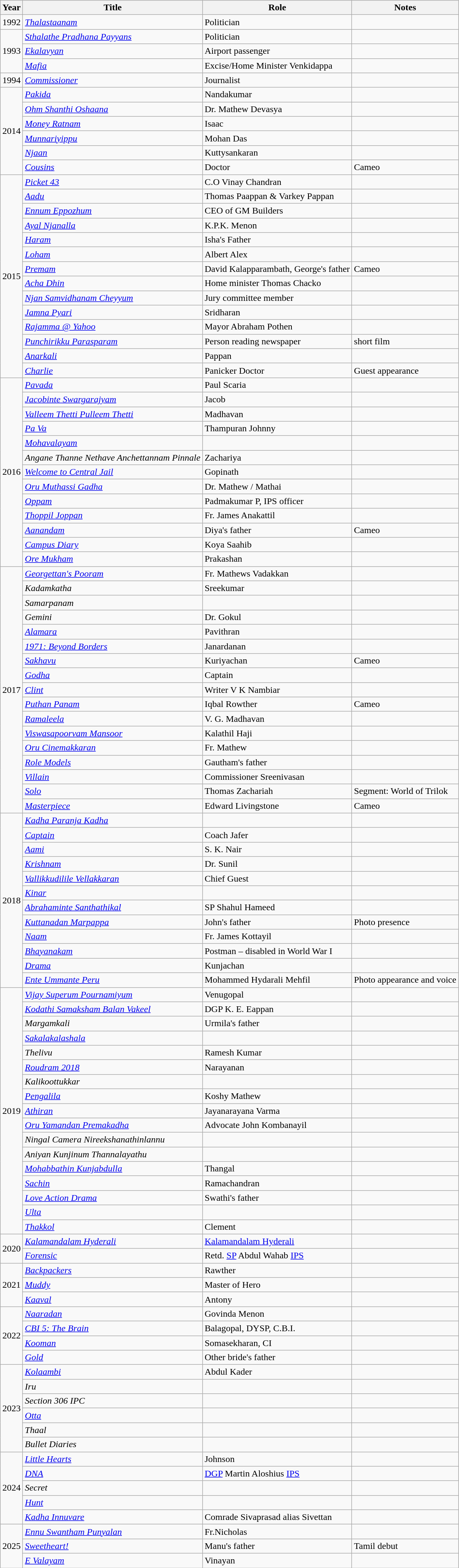<table class="wikitable sortable">
<tr>
<th>Year</th>
<th>Title</th>
<th>Role</th>
<th class="unsortable">Notes</th>
</tr>
<tr>
<td>1992</td>
<td><em><a href='#'>Thalastaanam</a></em></td>
<td>Politician</td>
<td></td>
</tr>
<tr>
<td rowspan=3>1993</td>
<td><em><a href='#'>Sthalathe Pradhana Payyans</a></em></td>
<td>Politician</td>
<td></td>
</tr>
<tr>
<td><em><a href='#'>Ekalavyan</a></em></td>
<td>Airport passenger</td>
<td></td>
</tr>
<tr>
<td><em><a href='#'>Mafia</a></em></td>
<td>Excise/Home Minister Venkidappa</td>
<td></td>
</tr>
<tr>
<td>1994</td>
<td><em><a href='#'>Commissioner</a></em></td>
<td>Journalist</td>
<td></td>
</tr>
<tr>
<td rowspan=6>2014</td>
<td><em><a href='#'>Pakida</a></em></td>
<td>Nandakumar</td>
<td></td>
</tr>
<tr>
<td><em><a href='#'>Ohm Shanthi Oshaana</a></em></td>
<td>Dr. Mathew Devasya</td>
<td></td>
</tr>
<tr>
<td><em><a href='#'>Money Ratnam</a></em></td>
<td>Isaac</td>
<td></td>
</tr>
<tr>
<td><em><a href='#'>Munnariyippu</a></em></td>
<td>Mohan Das</td>
<td></td>
</tr>
<tr>
<td><em><a href='#'>Njaan</a></em></td>
<td>Kuttysankaran</td>
<td></td>
</tr>
<tr>
<td><em><a href='#'>Cousins</a></em></td>
<td>Doctor</td>
<td>Cameo</td>
</tr>
<tr>
<td rowspan=14>2015</td>
<td><em><a href='#'>Picket 43</a></em></td>
<td>C.O Vinay Chandran</td>
<td></td>
</tr>
<tr>
<td><em><a href='#'>Aadu</a></em></td>
<td>Thomas Paappan & Varkey Pappan</td>
<td></td>
</tr>
<tr>
<td><em><a href='#'>Ennum Eppozhum</a></em></td>
<td>CEO of GM Builders</td>
<td></td>
</tr>
<tr>
<td><em><a href='#'>Ayal Njanalla</a></em></td>
<td>K.P.K. Menon</td>
<td></td>
</tr>
<tr>
<td><em><a href='#'>Haram</a></em></td>
<td>Isha's Father</td>
<td></td>
</tr>
<tr>
<td><em><a href='#'>Loham</a></em></td>
<td>Albert Alex</td>
<td></td>
</tr>
<tr>
<td><em><a href='#'>Premam</a></em></td>
<td>David Kalapparambath, George's father</td>
<td>Cameo</td>
</tr>
<tr>
<td><em><a href='#'>Acha Dhin</a></em></td>
<td>Home minister Thomas Chacko</td>
<td></td>
</tr>
<tr>
<td><em><a href='#'>Njan Samvidhanam Cheyyum</a></em></td>
<td>Jury committee member</td>
<td></td>
</tr>
<tr>
<td><em><a href='#'>Jamna Pyari</a></em></td>
<td>Sridharan</td>
<td></td>
</tr>
<tr>
<td><em><a href='#'>Rajamma @ Yahoo</a></em></td>
<td>Mayor Abraham Pothen</td>
<td></td>
</tr>
<tr>
<td><em><a href='#'>Punchirikku Parasparam</a></em></td>
<td>Person reading newspaper</td>
<td>short film</td>
</tr>
<tr>
<td><em><a href='#'>Anarkali</a></em></td>
<td>Pappan</td>
<td></td>
</tr>
<tr>
<td><em><a href='#'>Charlie</a></em></td>
<td>Panicker Doctor</td>
<td>Guest appearance</td>
</tr>
<tr>
<td rowspan=13>2016</td>
<td><em><a href='#'>Pavada</a></em></td>
<td>Paul Scaria</td>
<td></td>
</tr>
<tr>
<td><em><a href='#'>Jacobinte Swargarajyam</a></em></td>
<td>Jacob</td>
<td></td>
</tr>
<tr>
<td><em><a href='#'>Valleem Thetti Pulleem Thetti</a></em></td>
<td>Madhavan</td>
<td></td>
</tr>
<tr>
<td><em><a href='#'>Pa Va</a></em></td>
<td>Thampuran Johnny</td>
<td></td>
</tr>
<tr>
<td><em><a href='#'>Mohavalayam</a></em></td>
<td></td>
<td></td>
</tr>
<tr>
<td><em>Angane Thanne Nethave Anchettannam Pinnale</em></td>
<td>Zachariya</td>
<td></td>
</tr>
<tr>
<td><em><a href='#'>Welcome to Central Jail</a></em></td>
<td>Gopinath</td>
<td></td>
</tr>
<tr>
<td><em><a href='#'>Oru Muthassi Gadha</a></em></td>
<td>Dr. Mathew / Mathai</td>
<td></td>
</tr>
<tr>
<td><em><a href='#'>Oppam</a></em></td>
<td>Padmakumar P, IPS officer</td>
<td></td>
</tr>
<tr>
<td><em><a href='#'>Thoppil Joppan</a></em></td>
<td>Fr. James Anakattil</td>
<td></td>
</tr>
<tr>
<td><em><a href='#'>Aanandam</a></em></td>
<td>Diya's father</td>
<td>Cameo</td>
</tr>
<tr>
<td><em><a href='#'>Campus Diary</a></em></td>
<td>Koya Saahib</td>
<td></td>
</tr>
<tr>
<td><em><a href='#'>Ore Mukham</a></em></td>
<td>Prakashan</td>
<td></td>
</tr>
<tr>
<td rowspan=17>2017</td>
<td><em><a href='#'>Georgettan's Pooram</a></em></td>
<td>Fr. Mathews Vadakkan</td>
<td></td>
</tr>
<tr>
<td><em>Kadamkatha</em></td>
<td>Sreekumar</td>
<td></td>
</tr>
<tr>
<td><em>Samarpanam</em></td>
<td></td>
<td></td>
</tr>
<tr>
<td><em>Gemini</em></td>
<td>Dr. Gokul</td>
<td></td>
</tr>
<tr>
<td><em><a href='#'>Alamara</a></em></td>
<td>Pavithran</td>
<td></td>
</tr>
<tr>
<td><em><a href='#'>1971: Beyond Borders</a></em></td>
<td>Janardanan</td>
<td></td>
</tr>
<tr>
<td><em><a href='#'>Sakhavu</a></em></td>
<td>Kuriyachan</td>
<td>Cameo</td>
</tr>
<tr>
<td><em><a href='#'>Godha</a></em></td>
<td>Captain</td>
<td></td>
</tr>
<tr>
<td><em><a href='#'>Clint</a></em></td>
<td>Writer V K Nambiar</td>
<td></td>
</tr>
<tr>
<td><em><a href='#'>Puthan Panam</a></em></td>
<td>Iqbal Rowther</td>
<td>Cameo</td>
</tr>
<tr>
<td><em><a href='#'>Ramaleela</a></em></td>
<td>V. G. Madhavan</td>
<td></td>
</tr>
<tr>
<td><em><a href='#'>Viswasapoorvam Mansoor</a></em></td>
<td>Kalathil Haji</td>
<td></td>
</tr>
<tr>
<td><em><a href='#'>Oru Cinemakkaran</a></em></td>
<td>Fr. Mathew</td>
<td></td>
</tr>
<tr>
<td><em><a href='#'>Role Models</a></em></td>
<td>Gautham's father</td>
<td></td>
</tr>
<tr>
<td><em><a href='#'>Villain</a></em></td>
<td>Commissioner Sreenivasan</td>
<td></td>
</tr>
<tr>
<td><em><a href='#'>Solo</a></em></td>
<td>Thomas Zachariah</td>
<td>Segment: World of Trilok</td>
</tr>
<tr>
<td><em><a href='#'>Masterpiece</a></em></td>
<td>Edward Livingstone</td>
<td>Cameo</td>
</tr>
<tr>
<td rowspan=12>2018</td>
<td><em><a href='#'>Kadha Paranja Kadha</a></em></td>
<td></td>
<td></td>
</tr>
<tr>
<td><em><a href='#'>Captain</a></em></td>
<td>Coach Jafer</td>
<td></td>
</tr>
<tr>
<td><em><a href='#'>Aami</a></em></td>
<td>S. K. Nair</td>
<td></td>
</tr>
<tr>
<td><em><a href='#'>Krishnam</a></em></td>
<td>Dr. Sunil</td>
<td></td>
</tr>
<tr>
<td><em><a href='#'>Vallikkudilile Vellakkaran</a></em></td>
<td>Chief Guest</td>
<td></td>
</tr>
<tr>
<td><em><a href='#'>Kinar</a></em></td>
<td></td>
<td></td>
</tr>
<tr>
<td><em><a href='#'>Abrahaminte Santhathikal</a></em></td>
<td>SP Shahul Hameed</td>
<td></td>
</tr>
<tr>
<td><em><a href='#'>Kuttanadan Marpappa</a></em></td>
<td>John's father</td>
<td>Photo presence</td>
</tr>
<tr>
<td><em><a href='#'>Naam</a></em></td>
<td>Fr. James Kottayil</td>
<td></td>
</tr>
<tr>
<td><em><a href='#'>Bhayanakam</a></em></td>
<td>Postman – disabled in World War I</td>
<td></td>
</tr>
<tr>
<td><em><a href='#'>Drama</a></em></td>
<td>Kunjachan</td>
<td></td>
</tr>
<tr>
<td><em><a href='#'>Ente Ummante Peru</a></em></td>
<td>Mohammed Hydarali Mehfil</td>
<td>Photo appearance and voice</td>
</tr>
<tr>
<td rowspan=17>2019</td>
<td><em><a href='#'>Vijay Superum Pournamiyum</a></em></td>
<td>Venugopal</td>
<td></td>
</tr>
<tr>
<td><em><a href='#'>Kodathi Samaksham Balan Vakeel</a></em></td>
<td>DGP K. E. Eappan</td>
<td></td>
</tr>
<tr>
<td><em>Margamkali</em></td>
<td>Urmila's father</td>
<td></td>
</tr>
<tr>
<td><em><a href='#'>Sakalakalashala</a></em></td>
<td></td>
<td></td>
</tr>
<tr>
<td><em>Thelivu</em></td>
<td>Ramesh Kumar</td>
<td></td>
</tr>
<tr>
<td><em><a href='#'>Roudram 2018</a></em></td>
<td>Narayanan</td>
<td></td>
</tr>
<tr>
<td><em>Kalikoottukkar</em></td>
<td></td>
<td></td>
</tr>
<tr>
<td><em><a href='#'>Pengalila</a></em></td>
<td>Koshy Mathew</td>
<td></td>
</tr>
<tr>
<td><em><a href='#'>Athiran</a></em></td>
<td>Jayanarayana Varma</td>
<td></td>
</tr>
<tr>
<td><em><a href='#'>Oru Yamandan Premakadha</a></em></td>
<td>Advocate John Kombanayil</td>
<td></td>
</tr>
<tr>
<td><em>Ningal Camera Nireekshanathinlannu</em></td>
<td></td>
<td></td>
</tr>
<tr>
<td><em>Aniyan Kunjinum Thannalayathu</em></td>
<td></td>
<td></td>
</tr>
<tr>
<td><em><a href='#'>Mohabbathin Kunjabdulla</a></em></td>
<td>Thangal</td>
<td></td>
</tr>
<tr>
<td><em><a href='#'>Sachin</a></em></td>
<td>Ramachandran</td>
<td></td>
</tr>
<tr>
<td><em><a href='#'>Love Action Drama</a></em></td>
<td>Swathi's father</td>
<td></td>
</tr>
<tr>
<td><em><a href='#'>Ulta</a></em></td>
<td></td>
<td></td>
</tr>
<tr>
<td><em><a href='#'>Thakkol</a></em></td>
<td>Clement</td>
<td></td>
</tr>
<tr>
<td rowspan="2">2020</td>
<td><em><a href='#'>Kalamandalam Hyderali</a></em></td>
<td><a href='#'>Kalamandalam Hyderali</a></td>
<td></td>
</tr>
<tr>
<td><em><a href='#'>Forensic</a></em></td>
<td>Retd. <a href='#'>SP</a> Abdul Wahab <a href='#'>IPS</a></td>
<td></td>
</tr>
<tr>
<td rowspan=3>2021</td>
<td><em><a href='#'>Backpackers</a></em></td>
<td>Rawther</td>
<td></td>
</tr>
<tr>
<td><em><a href='#'>Muddy</a></em></td>
<td>Master of Hero</td>
<td></td>
</tr>
<tr>
<td><em><a href='#'>Kaaval</a></em></td>
<td>Antony</td>
<td></td>
</tr>
<tr>
<td rowspan="4">2022</td>
<td><em><a href='#'>Naaradan</a></em></td>
<td>Govinda Menon</td>
<td></td>
</tr>
<tr>
<td><em><a href='#'>CBI 5: The Brain</a></em></td>
<td>Balagopal, DYSP, C.B.I.</td>
<td></td>
</tr>
<tr>
<td><em><a href='#'>Kooman</a></em></td>
<td>Somasekharan, CI</td>
<td></td>
</tr>
<tr>
<td><em><a href='#'>Gold</a></em></td>
<td>Other bride's father</td>
<td></td>
</tr>
<tr>
<td rowspan=6>2023</td>
<td><em><a href='#'>Kolaambi</a></em></td>
<td>Abdul Kader</td>
<td></td>
</tr>
<tr>
<td><em>Iru</em></td>
<td></td>
<td></td>
</tr>
<tr>
<td><em>Section 306 IPC</em></td>
<td></td>
<td></td>
</tr>
<tr>
<td><em><a href='#'>Otta</a></em></td>
<td></td>
<td></td>
</tr>
<tr>
<td><em>Thaal</em></td>
<td></td>
<td></td>
</tr>
<tr>
<td><em>Bullet Diaries</em></td>
<td></td>
<td></td>
</tr>
<tr>
<td rowspan=5>2024</td>
<td><em><a href='#'>Little Hearts</a></em></td>
<td>Johnson</td>
<td></td>
</tr>
<tr>
<td><em><a href='#'>DNA</a></em></td>
<td><a href='#'>DGP</a> Martin Aloshius <a href='#'>IPS</a></td>
<td></td>
</tr>
<tr>
<td><em>Secret</em></td>
<td></td>
<td></td>
</tr>
<tr>
<td><em><a href='#'>Hunt</a></em></td>
<td></td>
<td></td>
</tr>
<tr>
<td><em><a href='#'>Kadha Innuvare</a></em></td>
<td>Comrade Sivaprasad alias Sivettan</td>
<td></td>
</tr>
<tr>
<td rowspan="3">2025</td>
<td><em><a href='#'>Ennu Swantham Punyalan</a></em></td>
<td>Fr.Nicholas</td>
<td></td>
</tr>
<tr>
<td><em><a href='#'>Sweetheart!</a></em></td>
<td>Manu's father</td>
<td>Tamil debut</td>
</tr>
<tr>
<td><em><a href='#'>E Valayam</a></em></td>
<td>Vinayan</td>
<td></td>
</tr>
</table>
